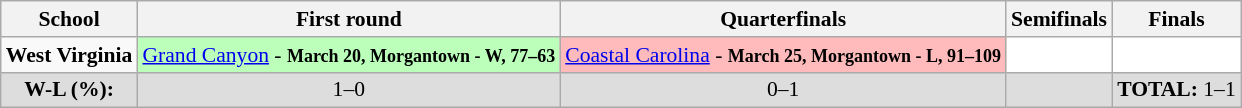<table class="sortable wikitable" style="white-space:nowrap; font-size:90%;">
<tr>
<th>School</th>
<th>First round</th>
<th>Quarterfinals</th>
<th>Semifinals</th>
<th>Finals</th>
</tr>
<tr>
<td><strong>West Virginia</strong></td>
<td style="background:#bfb;"><a href='#'>Grand Canyon</a> - <strong><small>March 20, Morgantown - W, 77–63</small></strong></td>
<td style="background:#fbb;"><a href='#'>Coastal Carolina</a> - <strong><small>March 25, Morgantown - L, 91–109</small></strong></td>
<td style="background:#fff;"></td>
<td style="background:#fff;"></td>
</tr>
<tr class="sortbottom"  style="text-align:center; background:#ddd;">
<td><strong>W-L (%):</strong></td>
<td>1–0 </td>
<td>0–1 </td>
<td></td>
<td><strong>TOTAL:</strong> 1–1 </td>
</tr>
</table>
